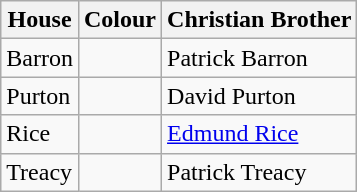<table class="wikitable">
<tr>
<th>House</th>
<th>Colour</th>
<th>Christian Brother</th>
</tr>
<tr>
<td>Barron</td>
<td></td>
<td>Patrick Barron</td>
</tr>
<tr>
<td>Purton</td>
<td></td>
<td>David Purton</td>
</tr>
<tr>
<td>Rice</td>
<td></td>
<td><a href='#'>Edmund Rice</a></td>
</tr>
<tr>
<td>Treacy</td>
<td></td>
<td>Patrick Treacy</td>
</tr>
</table>
